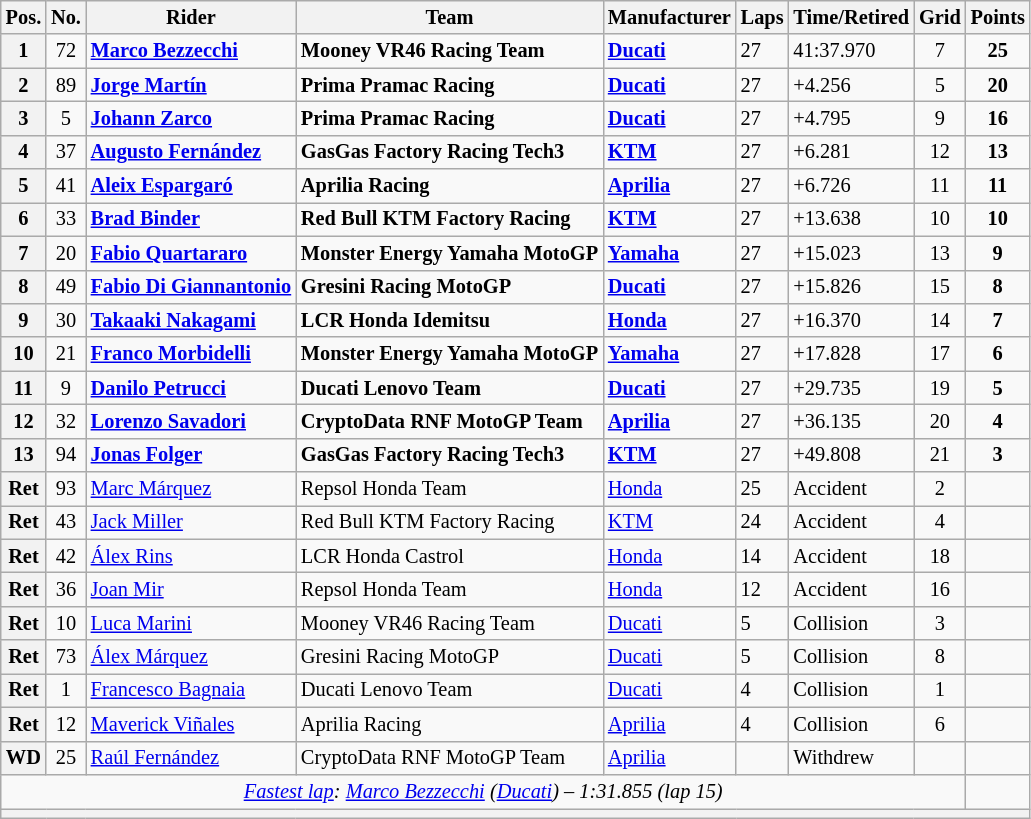<table class="wikitable" style="font-size: 85%;">
<tr>
<th>Pos.</th>
<th>No.</th>
<th>Rider</th>
<th>Team</th>
<th>Manufacturer</th>
<th>Laps</th>
<th>Time/Retired</th>
<th>Grid</th>
<th>Points</th>
</tr>
<tr>
<th scope="row">1</th>
<td align="center">72</td>
<td> <strong><a href='#'>Marco Bezzecchi</a></strong></td>
<td><strong>Mooney VR46 Racing Team</strong></td>
<td><strong><a href='#'>Ducati</a></strong></td>
<td>27</td>
<td>41:37.970</td>
<td align="center">7</td>
<td align="center"><strong>25</strong></td>
</tr>
<tr>
<th scope="row">2</th>
<td align="center">89</td>
<td> <strong><a href='#'>Jorge Martín</a></strong></td>
<td><strong>Prima Pramac Racing</strong></td>
<td><strong><a href='#'>Ducati</a></strong></td>
<td>27</td>
<td>+4.256</td>
<td align="center">5</td>
<td align="center"><strong>20</strong></td>
</tr>
<tr>
<th scope="row">3</th>
<td align="center">5</td>
<td> <strong><a href='#'>Johann Zarco</a></strong></td>
<td><strong>Prima Pramac Racing</strong></td>
<td><strong><a href='#'>Ducati</a></strong></td>
<td>27</td>
<td>+4.795</td>
<td align="center">9</td>
<td align="center"><strong>16</strong></td>
</tr>
<tr>
<th scope="row">4</th>
<td align="center">37</td>
<td> <strong><a href='#'>Augusto Fernández</a></strong></td>
<td><strong>GasGas Factory Racing Tech3</strong></td>
<td><strong><a href='#'>KTM</a></strong></td>
<td>27</td>
<td>+6.281</td>
<td align="center">12</td>
<td align="center"><strong>13</strong></td>
</tr>
<tr>
<th scope="row">5</th>
<td align="center">41</td>
<td> <strong><a href='#'>Aleix Espargaró</a></strong></td>
<td><strong>Aprilia Racing</strong></td>
<td><strong><a href='#'>Aprilia</a></strong></td>
<td>27</td>
<td>+6.726</td>
<td align="center">11</td>
<td align="center"><strong>11</strong></td>
</tr>
<tr>
<th scope="row">6</th>
<td align="center">33</td>
<td> <strong><a href='#'>Brad Binder</a></strong></td>
<td><strong>Red Bull KTM Factory Racing</strong></td>
<td><strong><a href='#'>KTM</a></strong></td>
<td>27</td>
<td>+13.638</td>
<td align="center">10</td>
<td align="center"><strong>10</strong></td>
</tr>
<tr>
<th scope="row">7</th>
<td align="center">20</td>
<td> <strong><a href='#'>Fabio Quartararo</a></strong></td>
<td><strong>Monster Energy Yamaha MotoGP</strong></td>
<td><strong><a href='#'>Yamaha</a></strong></td>
<td>27</td>
<td>+15.023</td>
<td align="center">13</td>
<td align="center"><strong>9</strong></td>
</tr>
<tr>
<th scope="row">8</th>
<td align="center">49</td>
<td> <strong><a href='#'>Fabio Di Giannantonio</a></strong></td>
<td><strong>Gresini Racing MotoGP</strong></td>
<td><strong><a href='#'>Ducati</a></strong></td>
<td>27</td>
<td>+15.826</td>
<td align="center">15</td>
<td align="center"><strong>8</strong></td>
</tr>
<tr>
<th scope="row">9</th>
<td align="center">30</td>
<td> <strong><a href='#'>Takaaki Nakagami</a></strong></td>
<td><strong>LCR Honda Idemitsu</strong></td>
<td><strong><a href='#'>Honda</a></strong></td>
<td>27</td>
<td>+16.370</td>
<td align="center">14</td>
<td align="center"><strong>7</strong></td>
</tr>
<tr>
<th scope="row">10</th>
<td align="center">21</td>
<td> <strong><a href='#'>Franco Morbidelli</a></strong></td>
<td><strong>Monster Energy Yamaha MotoGP</strong></td>
<td><strong><a href='#'>Yamaha</a></strong></td>
<td>27</td>
<td>+17.828</td>
<td align="center">17</td>
<td align="center"><strong>6</strong></td>
</tr>
<tr>
<th scope="row">11</th>
<td align="center">9</td>
<td> <strong><a href='#'>Danilo Petrucci</a></strong></td>
<td><strong>Ducati Lenovo Team</strong></td>
<td><strong><a href='#'>Ducati</a></strong></td>
<td>27</td>
<td>+29.735</td>
<td align="center">19</td>
<td align="center"><strong>5</strong></td>
</tr>
<tr>
<th scope="row">12</th>
<td align="center">32</td>
<td> <strong><a href='#'>Lorenzo Savadori</a></strong></td>
<td><strong>CryptoData RNF MotoGP Team</strong></td>
<td><strong><a href='#'>Aprilia</a></strong></td>
<td>27</td>
<td>+36.135</td>
<td align="center">20</td>
<td align="center"><strong>4</strong></td>
</tr>
<tr>
<th scope="row">13</th>
<td align="center">94</td>
<td> <strong><a href='#'>Jonas Folger</a></strong></td>
<td><strong>GasGas Factory Racing Tech3</strong></td>
<td><strong><a href='#'>KTM</a></strong></td>
<td>27</td>
<td>+49.808</td>
<td align="center">21</td>
<td align="center"><strong>3</strong></td>
</tr>
<tr>
<th scope="row">Ret</th>
<td align="center">93</td>
<td> <a href='#'>Marc Márquez</a></td>
<td>Repsol Honda Team</td>
<td><a href='#'>Honda</a></td>
<td>25</td>
<td>Accident</td>
<td align="center">2</td>
<td></td>
</tr>
<tr>
<th scope="row">Ret</th>
<td align="center">43</td>
<td> <a href='#'>Jack Miller</a></td>
<td>Red Bull KTM Factory Racing</td>
<td><a href='#'>KTM</a></td>
<td>24</td>
<td>Accident</td>
<td align="center">4</td>
<td></td>
</tr>
<tr>
<th scope="row">Ret</th>
<td align="center">42</td>
<td> <a href='#'>Álex Rins</a></td>
<td>LCR Honda Castrol</td>
<td><a href='#'>Honda</a></td>
<td>14</td>
<td>Accident</td>
<td align="center">18</td>
<td></td>
</tr>
<tr>
<th scope="row">Ret</th>
<td align="center">36</td>
<td> <a href='#'>Joan Mir</a></td>
<td>Repsol Honda Team</td>
<td><a href='#'>Honda</a></td>
<td>12</td>
<td>Accident</td>
<td align="center">16</td>
<td align="center"></td>
</tr>
<tr>
<th scope="row">Ret</th>
<td align="center">10</td>
<td> <a href='#'>Luca Marini</a></td>
<td>Mooney VR46 Racing Team</td>
<td><a href='#'>Ducati</a></td>
<td>5</td>
<td>Collision</td>
<td align="center">3</td>
<td></td>
</tr>
<tr>
<th scope="row">Ret</th>
<td align="center">73</td>
<td> <a href='#'>Álex Márquez</a></td>
<td>Gresini Racing MotoGP</td>
<td><a href='#'>Ducati</a></td>
<td>5</td>
<td>Collision</td>
<td align="center">8</td>
<td></td>
</tr>
<tr>
<th scope="row">Ret</th>
<td align="center">1</td>
<td> <a href='#'>Francesco Bagnaia</a></td>
<td>Ducati Lenovo Team</td>
<td><a href='#'>Ducati</a></td>
<td>4</td>
<td>Collision</td>
<td align="center">1</td>
<td align="center"></td>
</tr>
<tr>
<th scope="row">Ret</th>
<td align="center">12</td>
<td> <a href='#'>Maverick Viñales</a></td>
<td>Aprilia Racing</td>
<td><a href='#'>Aprilia</a></td>
<td>4</td>
<td>Collision</td>
<td align="center">6</td>
<td align="center"></td>
</tr>
<tr>
<th scope="row">WD</th>
<td align="center">25</td>
<td> <a href='#'>Raúl Fernández</a></td>
<td>CryptoData RNF MotoGP Team</td>
<td><a href='#'>Aprilia</a></td>
<td></td>
<td>Withdrew</td>
<td align="center"></td>
<td align="center"></td>
</tr>
<tr class="sortbottom">
<td colspan="8" style="text-align:center"><em><a href='#'>Fastest lap</a>:  <a href='#'>Marco Bezzecchi</a> (<a href='#'>Ducati</a>) – 1:31.855 (lap 15)</em></td>
</tr>
<tr class="sortbottom">
<th colspan=9></th>
</tr>
</table>
